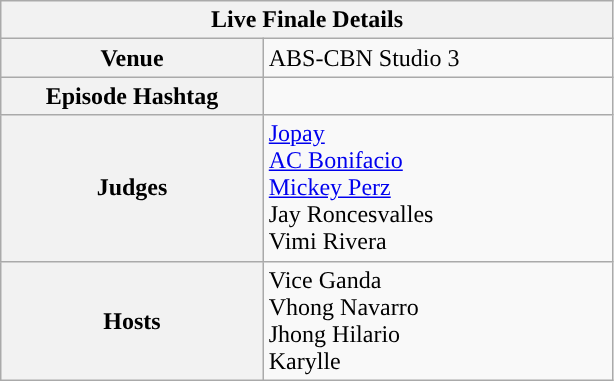<table class="wikitable plainrowheaders mw-collapsible ">
<tr>
<th colspan="2">Live Finale Details</th>
</tr>
<tr>
<th width="30%">Venue</th>
<td width="40%">ABS-CBN Studio 3</td>
</tr>
<tr>
<th>Episode Hashtag</th>
<td></td>
</tr>
<tr>
<th>Judges</th>
<td><a href='#'>Jopay</a><br><a href='#'>AC Bonifacio</a><br><a href='#'>Mickey Perz</a><br>Jay Roncesvalles<br>Vimi Rivera</td>
</tr>
<tr>
<th>Hosts</th>
<td>Vice Ganda<br>Vhong Navarro<br>Jhong Hilario<br>Karylle</td>
</tr>
</table>
